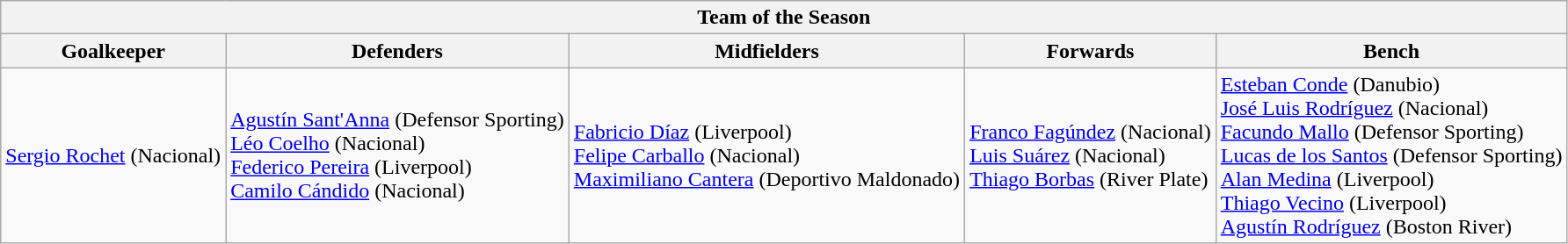<table class="wikitable">
<tr>
<th colspan="13">Team of the Season</th>
</tr>
<tr>
<th>Goalkeeper</th>
<th>Defenders</th>
<th>Midfielders</th>
<th>Forwards</th>
<th>Bench</th>
</tr>
<tr>
<td> <a href='#'>Sergio Rochet</a> (Nacional)</td>
<td> <a href='#'>Agustín Sant'Anna</a> (Defensor Sporting)<br> <a href='#'>Léo Coelho</a> (Nacional)<br> <a href='#'>Federico Pereira</a> (Liverpool)<br> <a href='#'>Camilo Cándido</a> (Nacional)</td>
<td> <a href='#'>Fabricio Díaz</a> (Liverpool)<br> <a href='#'>Felipe Carballo</a> (Nacional)<br> <a href='#'>Maximiliano Cantera</a> (Deportivo Maldonado)</td>
<td> <a href='#'>Franco Fagúndez</a> (Nacional)<br> <a href='#'>Luis Suárez</a> (Nacional)<br> <a href='#'>Thiago Borbas</a> (River Plate)</td>
<td> <a href='#'>Esteban Conde</a> (Danubio)<br> <a href='#'>José Luis Rodríguez</a> (Nacional)<br> <a href='#'>Facundo Mallo</a> (Defensor Sporting)<br> <a href='#'>Lucas de los Santos</a> (Defensor Sporting)<br> <a href='#'>Alan Medina</a> (Liverpool)<br> <a href='#'>Thiago Vecino</a> (Liverpool)<br> <a href='#'>Agustín Rodríguez</a> (Boston River)</td>
</tr>
</table>
